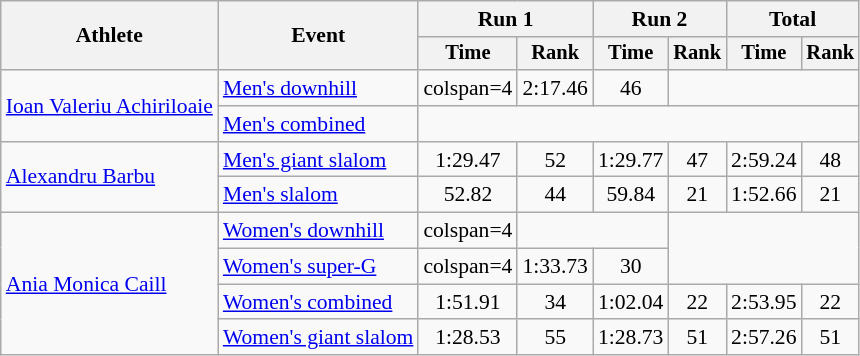<table class="wikitable" style="font-size:90%">
<tr>
<th rowspan=2>Athlete</th>
<th rowspan=2>Event</th>
<th colspan=2>Run 1</th>
<th colspan=2>Run 2</th>
<th colspan=2>Total</th>
</tr>
<tr style="font-size:95%">
<th>Time</th>
<th>Rank</th>
<th>Time</th>
<th>Rank</th>
<th>Time</th>
<th>Rank</th>
</tr>
<tr align=center>
<td align=left rowspan=2><a href='#'>Ioan Valeriu Achiriloaie</a></td>
<td align=left><a href='#'>Men's downhill</a></td>
<td>colspan=4 </td>
<td>2:17.46</td>
<td>46</td>
</tr>
<tr align=center>
<td align=left><a href='#'>Men's combined</a></td>
<td colspan=6></td>
</tr>
<tr align=center>
<td align=left rowspan=2><a href='#'>Alexandru Barbu</a></td>
<td align=left><a href='#'>Men's giant slalom</a></td>
<td>1:29.47</td>
<td>52</td>
<td>1:29.77</td>
<td>47</td>
<td>2:59.24</td>
<td>48</td>
</tr>
<tr align=center>
<td align=left><a href='#'>Men's slalom</a></td>
<td>52.82</td>
<td>44</td>
<td>59.84</td>
<td>21</td>
<td>1:52.66</td>
<td>21</td>
</tr>
<tr align=center>
<td align=left rowspan=4><a href='#'>Ania Monica Caill</a></td>
<td align=left><a href='#'>Women's downhill</a></td>
<td>colspan=4 </td>
<td colspan=2></td>
</tr>
<tr align=center>
<td align=left><a href='#'>Women's super-G</a></td>
<td>colspan=4 </td>
<td>1:33.73</td>
<td>30</td>
</tr>
<tr align=center>
<td align=left><a href='#'>Women's combined</a></td>
<td>1:51.91</td>
<td>34</td>
<td>1:02.04</td>
<td>22</td>
<td>2:53.95</td>
<td>22</td>
</tr>
<tr align=center>
<td align=left><a href='#'>Women's giant slalom</a></td>
<td>1:28.53</td>
<td>55</td>
<td>1:28.73</td>
<td>51</td>
<td>2:57.26</td>
<td>51</td>
</tr>
</table>
